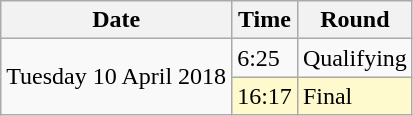<table class="wikitable">
<tr>
<th>Date</th>
<th>Time</th>
<th>Round</th>
</tr>
<tr>
<td rowspan=2>Tuesday 10 April 2018</td>
<td>6:25</td>
<td>Qualifying</td>
</tr>
<tr>
<td style=background:lemonchiffon>16:17</td>
<td style=background:lemonchiffon>Final</td>
</tr>
</table>
